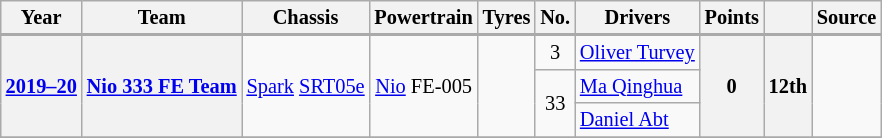<table class="wikitable" style="font-size: 85%; text-align:center;">
<tr>
<th valign="middle">Year</th>
<th valign="middle">Team</th>
<th valign="middle">Chassis</th>
<th valign="middle">Powertrain</th>
<th valign="middle">Tyres</th>
<th rowspan=2 valign="middle" style="border-bottom:2px solid #aaaaaa">No.</th>
<th rowspan=2 valign="middle" style="border-bottom:2px solid #aaaaaa">Drivers</th>
<th valign="middle">Points</th>
<th></th>
<th valign="middle">Source</th>
</tr>
<tr style="border-top:2px solid #aaaaaa">
<th rowspan=4><a href='#'>2019–20</a></th>
<th rowspan=4> <a href='#'>Nio 333 FE Team</a></th>
<td rowspan=4><a href='#'>Spark</a> <a href='#'>SRT05e</a></td>
<td rowspan=4><a href='#'>Nio</a> FE-005</td>
<td rowspan=4></td>
<th rowspan=4>0</th>
<th rowspan=4>12th</th>
<td rowspan=4></td>
</tr>
<tr>
<td>3</td>
<td align="left"> <a href='#'>Oliver Turvey</a></td>
</tr>
<tr>
<td rowspan=2>33</td>
<td align="left"> <a href='#'>Ma Qinghua</a></td>
</tr>
<tr>
<td align="left"> <a href='#'>Daniel Abt</a></td>
</tr>
<tr>
</tr>
</table>
